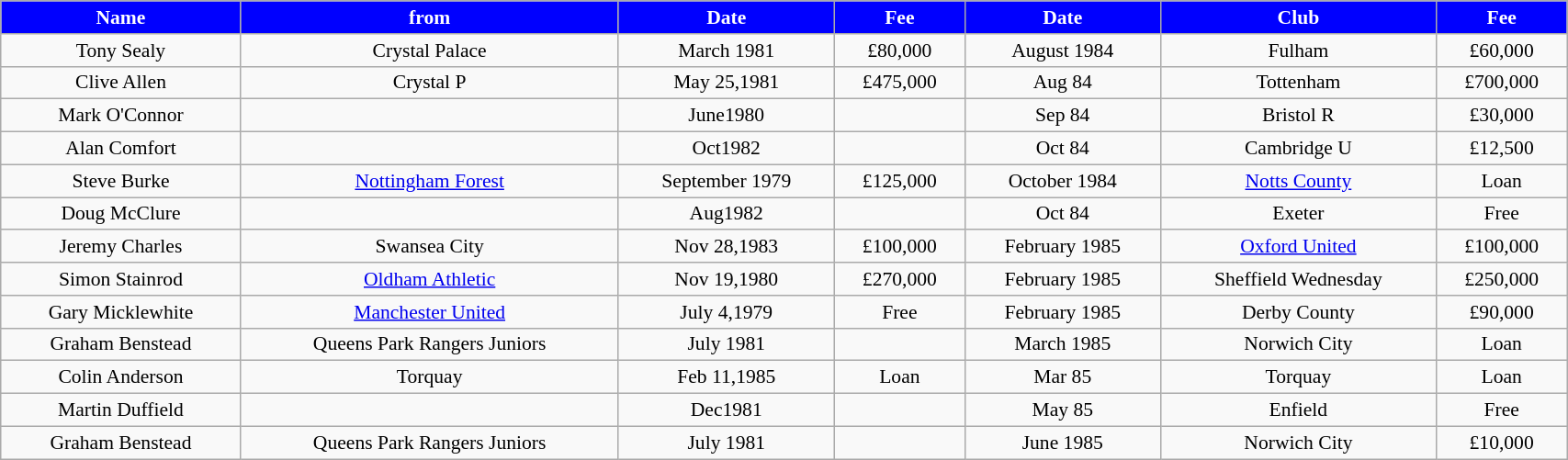<table class="wikitable" style="text-align:center; font-size:90%; width:90%;">
<tr>
<th style="background:#0000FF; color:#FFFFFF; text-align:center;"><strong>Name</strong></th>
<th style="background:#0000FF; color:#FFFFFF; text-align:center;">from</th>
<th style="background:#0000FF; color:#FFFFFF; text-align:center;">Date</th>
<th style="background:#0000FF; color:#FFFFFF; text-align:center;">Fee</th>
<th style="background:#0000FF; color:#FFFFFF; text-align:center;"><strong>Date</strong></th>
<th style="background:#0000FF; color:#FFFFFF; text-align:center;">Club</th>
<th style="background:#0000FF; color:#FFFFFF; text-align:center;"><strong>Fee</strong></th>
</tr>
<tr>
<td>Tony Sealy</td>
<td>Crystal Palace</td>
<td>March 1981</td>
<td>£80,000</td>
<td>August 1984</td>
<td>Fulham</td>
<td>£60,000</td>
</tr>
<tr>
<td>Clive Allen</td>
<td>Crystal P</td>
<td>May 25,1981</td>
<td>£475,000</td>
<td>Aug 84</td>
<td>Tottenham</td>
<td>£700,000</td>
</tr>
<tr>
<td>Mark O'Connor</td>
<td></td>
<td>June1980</td>
<td></td>
<td>Sep 84</td>
<td>Bristol R</td>
<td>£30,000</td>
</tr>
<tr>
<td>Alan Comfort</td>
<td></td>
<td>Oct1982</td>
<td></td>
<td>Oct 84</td>
<td>Cambridge U</td>
<td>£12,500</td>
</tr>
<tr>
<td>Steve Burke</td>
<td><a href='#'>Nottingham Forest</a></td>
<td>September 1979</td>
<td>£125,000</td>
<td>October 1984</td>
<td><a href='#'>Notts County</a></td>
<td>Loan</td>
</tr>
<tr>
<td>Doug McClure</td>
<td></td>
<td>Aug1982</td>
<td></td>
<td>Oct 84</td>
<td>Exeter</td>
<td>Free</td>
</tr>
<tr>
<td>Jeremy Charles</td>
<td>Swansea City</td>
<td>Nov 28,1983</td>
<td>£100,000</td>
<td>February 1985</td>
<td><a href='#'>Oxford United</a></td>
<td>£100,000</td>
</tr>
<tr>
<td>Simon Stainrod</td>
<td><a href='#'>Oldham Athletic</a></td>
<td>Nov 19,1980</td>
<td>£270,000</td>
<td>February 1985</td>
<td>Sheffield Wednesday</td>
<td>£250,000</td>
</tr>
<tr>
<td>Gary Micklewhite</td>
<td><a href='#'>Manchester United</a></td>
<td>July 4,1979</td>
<td>Free</td>
<td>February 1985</td>
<td>Derby County</td>
<td>£90,000</td>
</tr>
<tr>
<td>Graham Benstead</td>
<td>Queens Park Rangers Juniors</td>
<td>July 1981</td>
<td></td>
<td>March 1985</td>
<td>Norwich City</td>
<td>Loan</td>
</tr>
<tr>
<td>Colin Anderson</td>
<td>Torquay</td>
<td>Feb 11,1985</td>
<td>Loan</td>
<td>Mar 85</td>
<td>Torquay</td>
<td>Loan</td>
</tr>
<tr>
<td>Martin Duffield</td>
<td></td>
<td>Dec1981</td>
<td></td>
<td>May 85</td>
<td>Enfield</td>
<td>Free</td>
</tr>
<tr>
<td>Graham Benstead</td>
<td>Queens Park Rangers Juniors</td>
<td>July 1981</td>
<td></td>
<td>June 1985</td>
<td>Norwich City</td>
<td>£10,000</td>
</tr>
</table>
